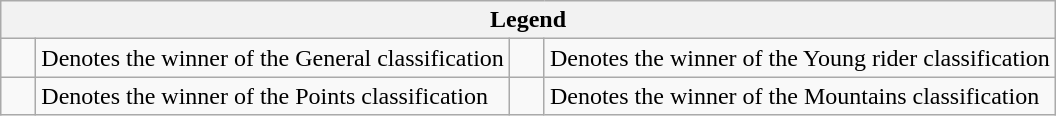<table class="wikitable">
<tr>
<th colspan=4>Legend</th>
</tr>
<tr>
<td>    </td>
<td>Denotes the winner of the General classification</td>
<td>    </td>
<td>Denotes the winner of the Young rider classification</td>
</tr>
<tr>
<td>    </td>
<td>Denotes the winner of the Points classification</td>
<td>    </td>
<td>Denotes the winner of the Mountains classification</td>
</tr>
</table>
